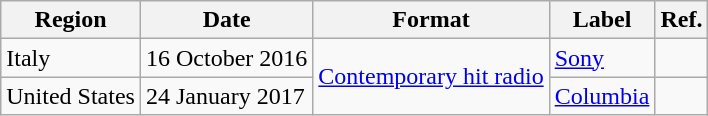<table class=wikitable>
<tr>
<th>Region</th>
<th>Date</th>
<th>Format</th>
<th>Label</th>
<th>Ref.</th>
</tr>
<tr>
<td>Italy</td>
<td>16 October 2016</td>
<td rowspan="2"><a href='#'>Contemporary hit radio</a></td>
<td><a href='#'>Sony</a></td>
<td></td>
</tr>
<tr>
<td>United States</td>
<td>24 January 2017</td>
<td><a href='#'>Columbia</a></td>
<td></td>
</tr>
</table>
